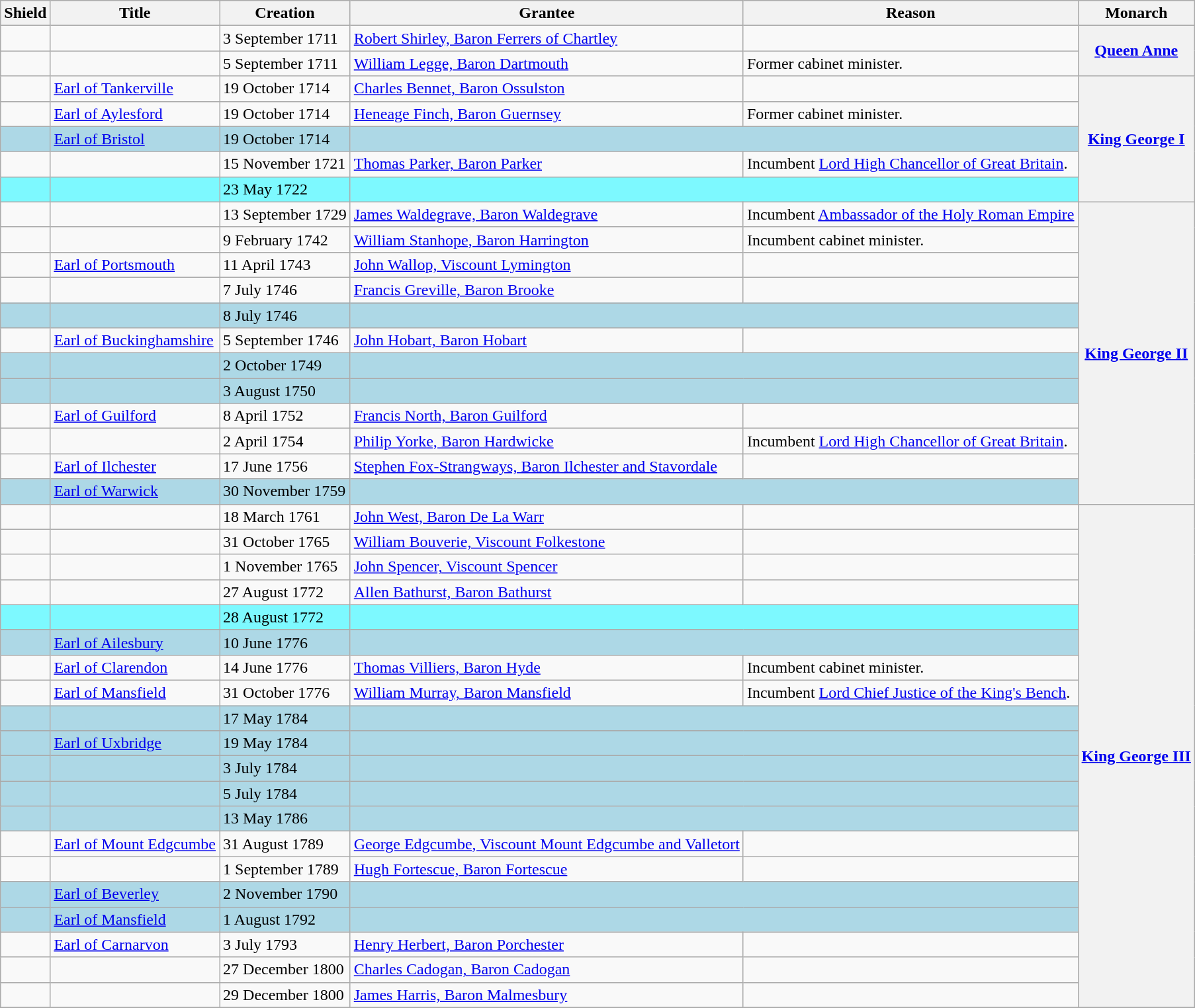<table class="wikitable sortable">
<tr>
<th>Shield</th>
<th>Title</th>
<th>Creation</th>
<th>Grantee</th>
<th>Reason</th>
<th>Monarch</th>
</tr>
<tr>
<td align=center></td>
<td data-sort-value="Earl of Ferrers"></td>
<td>3 September 1711</td>
<td> <a href='#'>Robert Shirley, Baron Ferrers of Chartley</a></td>
<td></td>
<th rowspan=2><a href='#'>Queen Anne</a></th>
</tr>
<tr>
<td align=center></td>
<td></td>
<td>5 September 1711</td>
<td> <a href='#'>William Legge, Baron Dartmouth</a></td>
<td>Former cabinet minister.</td>
</tr>
<tr>
<td align=center></td>
<td><a href='#'>Earl of Tankerville</a></td>
<td>19 October 1714</td>
<td> <a href='#'>Charles Bennet, Baron Ossulston</a></td>
<td></td>
<th rowspan=5><a href='#'>King George I</a></th>
</tr>
<tr>
<td align=center></td>
<td><a href='#'>Earl of Aylesford</a></td>
<td>19 October 1714</td>
<td> <a href='#'>Heneage Finch, Baron Guernsey</a></td>
<td>Former cabinet minister.</td>
</tr>
<tr style="background:#ADD8E6">
<td align=center></td>
<td><a href='#'>Earl of Bristol</a></td>
<td>19 October 1714</td>
<td colspan=2></td>
</tr>
<tr>
<td align=center></td>
<td></td>
<td>15 November 1721</td>
<td> <a href='#'>Thomas Parker, Baron Parker</a></td>
<td>Incumbent <a href='#'>Lord High Chancellor of Great Britain</a>.</td>
</tr>
<tr style="background:#7DF9FF">
<td align=center></td>
<td data-sort-value="Earl of Graham of Belford"></td>
<td>23 May 1722</td>
<td colspan=2></td>
</tr>
<tr>
<td align=center></td>
<td data-sort-value="Earl of Waldegrave"></td>
<td>13 September 1729</td>
<td> <a href='#'>James Waldegrave, Baron Waldegrave</a></td>
<td>Incumbent <a href='#'>Ambassador of the Holy Roman Empire</a></td>
<th rowspan=12><a href='#'>King George II</a></th>
</tr>
<tr>
<td align=center></td>
<td></td>
<td>9 February 1742</td>
<td> <a href='#'>William Stanhope, Baron Harrington</a></td>
<td>Incumbent cabinet minister.</td>
</tr>
<tr>
<td align=center></td>
<td><a href='#'>Earl of Portsmouth</a></td>
<td>11 April 1743</td>
<td> <a href='#'>John Wallop, Viscount Lymington</a></td>
<td></td>
</tr>
<tr>
<td align=center></td>
<td data-sort-value="Earl of Brooke"></td>
<td>7 July 1746</td>
<td> <a href='#'>Francis Greville, Baron Brooke</a></td>
<td></td>
</tr>
<tr style="background:#ADD8E6">
<td align=center></td>
<td data-sort-value="Earl of Gower"></td>
<td>8 July 1746</td>
<td colspan=2></td>
</tr>
<tr>
<td align=center></td>
<td><a href='#'>Earl of Buckinghamshire</a></td>
<td>5 September 1746</td>
<td> <a href='#'>John Hobart, Baron Hobart</a></td>
<td></td>
</tr>
<tr style="background:#ADD8E6">
<td align=center></td>
<td></td>
<td>2 October 1749</td>
<td colspan=2></td>
</tr>
<tr style="background:#ADD8E6">
<td align=center></td>
<td></td>
<td>3 August 1750</td>
<td colspan=2></td>
</tr>
<tr>
<td align=center></td>
<td><a href='#'>Earl of Guilford</a></td>
<td>8 April 1752</td>
<td> <a href='#'>Francis North, Baron Guilford</a></td>
<td></td>
</tr>
<tr>
<td align=center></td>
<td></td>
<td>2 April 1754</td>
<td> <a href='#'>Philip Yorke, Baron Hardwicke</a></td>
<td>Incumbent <a href='#'>Lord High Chancellor of Great Britain</a>.</td>
</tr>
<tr>
<td align=center></td>
<td><a href='#'>Earl of Ilchester</a></td>
<td>17 June 1756</td>
<td> <a href='#'>Stephen Fox-Strangways, Baron Ilchester and Stavordale</a></td>
<td></td>
</tr>
<tr style="background:#ADD8E6">
<td align=center></td>
<td><a href='#'>Earl of Warwick</a></td>
<td>30 November 1759</td>
<td colspan=2></td>
</tr>
<tr>
<td align=center></td>
<td data-sort-value="Earl of De La Warr"></td>
<td>18 March 1761</td>
<td> <a href='#'>John West, Baron De La Warr</a></td>
<td></td>
<th rowspan=20><a href='#'>King George III</a></th>
</tr>
<tr>
<td align=center></td>
<td></td>
<td>31 October 1765</td>
<td> <a href='#'>William Bouverie, Viscount Folkestone</a></td>
<td></td>
</tr>
<tr>
<td align=center></td>
<td data-sort-value="Earl of Spencer"></td>
<td>1 November 1765</td>
<td> <a href='#'>John Spencer, Viscount Spencer</a></td>
<td></td>
</tr>
<tr>
<td align=center></td>
<td data-sort-value="Earl of Bathurst"></td>
<td>27 August 1772</td>
<td> <a href='#'>Allen Bathurst, Baron Bathurst</a></td>
<td></td>
</tr>
<tr style="background:#7DF9FF">
<td align=center></td>
<td></td>
<td>28 August 1772</td>
<td colspan=2></td>
</tr>
<tr style="background:#ADD8E6">
<td align=center></td>
<td><a href='#'>Earl of Ailesbury</a></td>
<td>10 June 1776</td>
<td colspan=2></td>
</tr>
<tr>
<td align=center></td>
<td><a href='#'>Earl of Clarendon</a></td>
<td>14 June 1776</td>
<td> <a href='#'>Thomas Villiers, Baron Hyde</a></td>
<td>Incumbent cabinet minister.</td>
</tr>
<tr>
<td align=center></td>
<td><a href='#'>Earl of Mansfield</a></td>
<td>31 October 1776</td>
<td> <a href='#'>William Murray, Baron Mansfield</a></td>
<td>Incumbent <a href='#'>Lord Chief Justice of the King's Bench</a>.</td>
</tr>
<tr style="background:#ADD8E6">
<td align=center></td>
<td></td>
<td>17 May 1784</td>
<td colspan=2></td>
</tr>
<tr style="background:#ADD8E6">
<td align=center></td>
<td><a href='#'>Earl of Uxbridge</a></td>
<td>19 May 1784</td>
<td colspan=2></td>
</tr>
<tr style="background:#ADD8E6">
<td align=center></td>
<td data-sort-value="Earl of Talbot"></td>
<td>3 July 1784</td>
<td colspan=2></td>
</tr>
<tr style="background:#ADD8E6">
<td align=center></td>
<td data-sort-value="Earl of Grosvenor"></td>
<td>5 July 1784</td>
<td colspan=2></td>
</tr>
<tr style="background:#ADD8E6">
<td align=center></td>
<td data-sort-value="Earl of Camden"></td>
<td>13 May 1786</td>
<td colspan=2></td>
</tr>
<tr>
<td align=center></td>
<td><a href='#'>Earl of Mount Edgcumbe</a></td>
<td>31 August 1789</td>
<td> <a href='#'>George Edgcumbe, Viscount Mount Edgcumbe and Valletort</a></td>
<td></td>
</tr>
<tr>
<td align=center></td>
<td data-sort-value="Earl of Fortescue"></td>
<td>1 September 1789</td>
<td> <a href='#'>Hugh Fortescue, Baron Fortescue</a></td>
<td></td>
</tr>
<tr style="background:#ADD8E6">
<td align=center></td>
<td><a href='#'>Earl of Beverley</a></td>
<td>2 November 1790</td>
<td colspan=2></td>
</tr>
<tr style="background:#ADD8E6">
<td align=center></td>
<td><a href='#'>Earl of Mansfield</a></td>
<td>1 August 1792</td>
<td colspan=2></td>
</tr>
<tr>
<td align=center></td>
<td><a href='#'>Earl of Carnarvon</a></td>
<td>3 July 1793</td>
<td> <a href='#'>Henry Herbert, Baron Porchester</a></td>
<td></td>
</tr>
<tr>
<td align=center></td>
<td data-sort-value="Earl of Cadogan"></td>
<td>27 December 1800</td>
<td> <a href='#'>Charles Cadogan, Baron Cadogan</a></td>
<td></td>
</tr>
<tr>
<td align=center></td>
<td></td>
<td>29 December 1800</td>
<td> <a href='#'>James Harris, Baron Malmesbury</a></td>
<td></td>
</tr>
<tr>
</tr>
</table>
